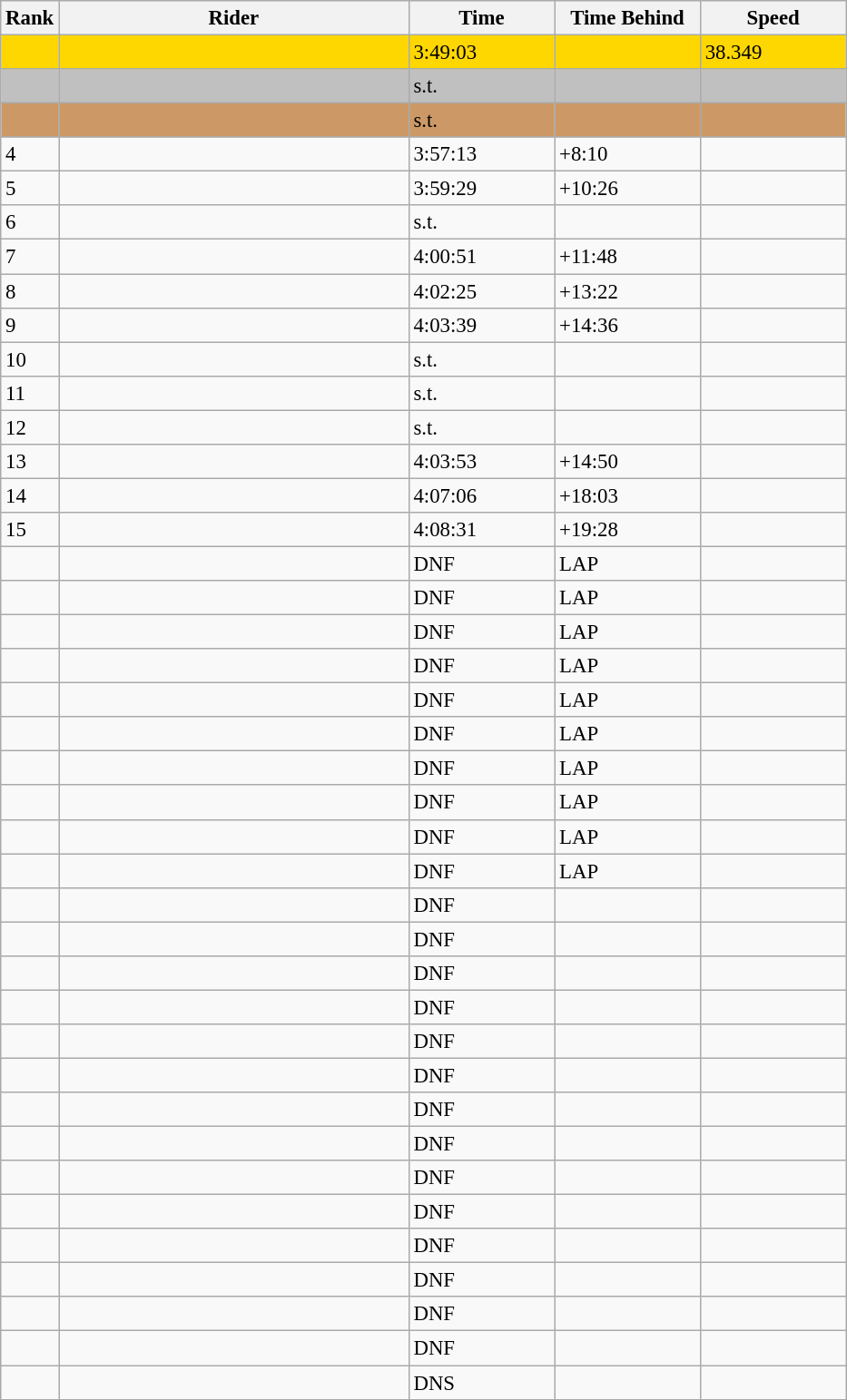<table class="wikitable" style="font-size:95%" style="text-align:center">
<tr>
<th>Rank</th>
<th width=250>Rider</th>
<th width=100>Time</th>
<th width=100>Time Behind</th>
<th width=100>Speed</th>
</tr>
<tr bgcolor=gold>
<td></td>
<td align=left></td>
<td>3:49:03</td>
<td></td>
<td>38.349</td>
</tr>
<tr bgcolor=silver>
<td></td>
<td align=left></td>
<td>s.t.</td>
<td></td>
<td></td>
</tr>
<tr bgcolor=cc9966>
<td></td>
<td align=left></td>
<td>s.t.</td>
<td></td>
<td></td>
</tr>
<tr>
<td>4</td>
<td align=left></td>
<td>3:57:13</td>
<td>+8:10</td>
<td></td>
</tr>
<tr>
<td>5</td>
<td align=left></td>
<td>3:59:29</td>
<td>+10:26</td>
<td></td>
</tr>
<tr>
<td>6</td>
<td align=left></td>
<td>s.t.</td>
<td></td>
<td></td>
</tr>
<tr>
<td>7</td>
<td align=left></td>
<td>4:00:51</td>
<td>+11:48</td>
<td></td>
</tr>
<tr>
<td>8</td>
<td align=left></td>
<td>4:02:25</td>
<td>+13:22</td>
<td></td>
</tr>
<tr>
<td>9</td>
<td align=left></td>
<td>4:03:39</td>
<td>+14:36</td>
<td></td>
</tr>
<tr>
<td>10</td>
<td align=left></td>
<td>s.t.</td>
<td></td>
<td></td>
</tr>
<tr>
<td>11</td>
<td align=left></td>
<td>s.t.</td>
<td></td>
<td></td>
</tr>
<tr>
<td>12</td>
<td align=left></td>
<td>s.t.</td>
<td></td>
<td></td>
</tr>
<tr>
<td>13</td>
<td align=left></td>
<td>4:03:53</td>
<td>+14:50</td>
<td></td>
</tr>
<tr>
<td>14</td>
<td align=left></td>
<td>4:07:06</td>
<td>+18:03</td>
<td></td>
</tr>
<tr>
<td>15</td>
<td align=left></td>
<td>4:08:31</td>
<td>+19:28</td>
<td></td>
</tr>
<tr>
<td></td>
<td align=left></td>
<td>DNF</td>
<td>LAP</td>
<td></td>
</tr>
<tr>
<td></td>
<td align=left></td>
<td>DNF</td>
<td>LAP</td>
<td></td>
</tr>
<tr>
<td></td>
<td align=left></td>
<td>DNF</td>
<td>LAP</td>
<td></td>
</tr>
<tr>
<td></td>
<td align=left></td>
<td>DNF</td>
<td>LAP</td>
<td></td>
</tr>
<tr>
<td></td>
<td align=left></td>
<td>DNF</td>
<td>LAP</td>
<td></td>
</tr>
<tr>
<td></td>
<td align=left></td>
<td>DNF</td>
<td>LAP</td>
<td></td>
</tr>
<tr>
<td></td>
<td align=left></td>
<td>DNF</td>
<td>LAP</td>
<td></td>
</tr>
<tr>
<td></td>
<td align=left></td>
<td>DNF</td>
<td>LAP</td>
<td></td>
</tr>
<tr>
<td></td>
<td align=left></td>
<td>DNF</td>
<td>LAP</td>
<td></td>
</tr>
<tr>
<td></td>
<td align=left></td>
<td>DNF</td>
<td>LAP</td>
<td></td>
</tr>
<tr>
<td></td>
<td align=left></td>
<td>DNF</td>
<td></td>
<td></td>
</tr>
<tr>
<td></td>
<td align=left></td>
<td>DNF</td>
<td></td>
<td></td>
</tr>
<tr>
<td></td>
<td align=left></td>
<td>DNF</td>
<td></td>
<td></td>
</tr>
<tr>
<td></td>
<td align=left></td>
<td>DNF</td>
<td></td>
<td></td>
</tr>
<tr>
<td></td>
<td align=left></td>
<td>DNF</td>
<td></td>
<td></td>
</tr>
<tr>
<td></td>
<td align=left></td>
<td>DNF</td>
<td></td>
<td></td>
</tr>
<tr>
<td></td>
<td align=left></td>
<td>DNF</td>
<td></td>
<td></td>
</tr>
<tr>
<td></td>
<td align=left></td>
<td>DNF</td>
<td></td>
<td></td>
</tr>
<tr>
<td></td>
<td align=left></td>
<td>DNF</td>
<td></td>
<td></td>
</tr>
<tr>
<td></td>
<td align=left></td>
<td>DNF</td>
<td></td>
<td></td>
</tr>
<tr>
<td></td>
<td align=left></td>
<td>DNF</td>
<td></td>
<td></td>
</tr>
<tr>
<td></td>
<td align=left></td>
<td>DNF</td>
<td></td>
<td></td>
</tr>
<tr>
<td></td>
<td align=left></td>
<td>DNF</td>
<td></td>
<td></td>
</tr>
<tr>
<td></td>
<td align=left></td>
<td>DNF</td>
<td></td>
<td></td>
</tr>
<tr>
<td></td>
<td align=left></td>
<td>DNS</td>
<td></td>
<td></td>
</tr>
<tr>
</tr>
</table>
